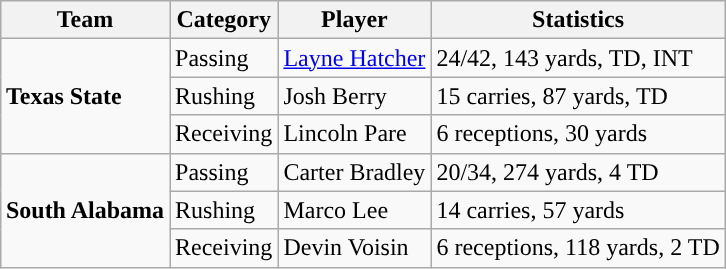<table class="wikitable" style="float: right;">
<tr>
<th>Team</th>
<th>Category</th>
<th>Player</th>
<th>Statistics</th>
</tr>
<tr>
<td rowspan=3><strong>Texas State</strong></td>
<td>Passing</td>
<td><a href='#'>Layne Hatcher</a></td>
<td>24/42, 143 yards, TD, INT</td>
</tr>
<tr>
<td>Rushing</td>
<td>Josh Berry</td>
<td>15 carries, 87 yards, TD</td>
</tr>
<tr>
<td>Receiving</td>
<td>Lincoln Pare</td>
<td>6 receptions, 30 yards</td>
</tr>
<tr>
<td rowspan=3><strong>South Alabama</strong></td>
<td>Passing</td>
<td>Carter Bradley</td>
<td>20/34, 274 yards, 4 TD</td>
</tr>
<tr>
<td>Rushing</td>
<td>Marco Lee</td>
<td>14 carries, 57 yards</td>
</tr>
<tr>
<td>Receiving</td>
<td>Devin Voisin</td>
<td>6 receptions, 118 yards, 2 TD</td>
</tr>
</table>
